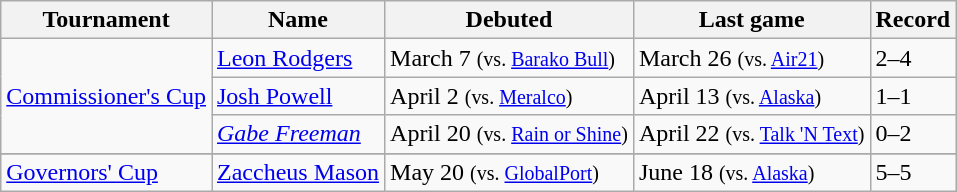<table class="wikitable">
<tr>
<th>Tournament</th>
<th>Name</th>
<th>Debuted</th>
<th>Last game</th>
<th>Record</th>
</tr>
<tr>
<td rowspan=3><a href='#'>Commissioner's Cup</a></td>
<td><a href='#'>Leon Rodgers</a></td>
<td>March 7 <small>(vs. <a href='#'>Barako Bull</a>)</small></td>
<td>March 26 <small>(vs. <a href='#'>Air21</a>)</small></td>
<td>2–4</td>
</tr>
<tr>
<td><a href='#'>Josh Powell</a></td>
<td>April 2 <small>(vs. <a href='#'>Meralco</a>)</small></td>
<td>April 13 <small>(vs. <a href='#'>Alaska</a>)</small></td>
<td>1–1</td>
</tr>
<tr>
<td><em><a href='#'>Gabe Freeman</a></em> </td>
<td>April 20 <small>(vs. <a href='#'>Rain or Shine</a>)</small></td>
<td>April 22 <small>(vs. <a href='#'>Talk 'N Text</a>)</small></td>
<td>0–2</td>
</tr>
<tr bgcolor=#FFE4C4>
</tr>
<tr>
<td><a href='#'>Governors' Cup</a></td>
<td><a href='#'>Zaccheus Mason</a></td>
<td>May 20 <small>(vs. <a href='#'>GlobalPort</a>)</small></td>
<td>June 18 <small>(vs. <a href='#'>Alaska</a>)</small></td>
<td>5–5</td>
</tr>
</table>
